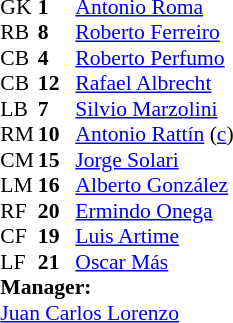<table style="font-size: 90%" cellspacing="0" cellpadding="0" align="center">
<tr>
<th width="25"></th>
<th width="25"></th>
</tr>
<tr>
<td>GK</td>
<td><strong>1</strong></td>
<td><a href='#'>Antonio Roma</a></td>
</tr>
<tr>
<td>RB</td>
<td><strong>8</strong></td>
<td><a href='#'>Roberto Ferreiro</a></td>
</tr>
<tr>
<td>CB</td>
<td><strong>4</strong></td>
<td><a href='#'>Roberto Perfumo</a></td>
</tr>
<tr>
<td>CB</td>
<td><strong>12</strong></td>
<td><a href='#'>Rafael Albrecht</a></td>
</tr>
<tr>
<td>LB</td>
<td><strong>7</strong></td>
<td><a href='#'>Silvio Marzolini</a></td>
</tr>
<tr>
<td>RM</td>
<td><strong>10</strong></td>
<td><a href='#'>Antonio Rattín</a> (<a href='#'>c</a>)</td>
<td></td>
</tr>
<tr>
<td>CM</td>
<td><strong>15</strong></td>
<td><a href='#'>Jorge Solari</a></td>
<td></td>
</tr>
<tr>
<td>LM</td>
<td><strong>16</strong></td>
<td><a href='#'>Alberto González</a></td>
</tr>
<tr>
<td>RF</td>
<td><strong>20</strong></td>
<td><a href='#'>Ermindo Onega</a></td>
</tr>
<tr>
<td>CF</td>
<td><strong>19</strong></td>
<td><a href='#'>Luis Artime</a></td>
<td></td>
</tr>
<tr>
<td>LF</td>
<td><strong>21</strong></td>
<td><a href='#'>Oscar Más</a></td>
<td></td>
</tr>
<tr>
<td colspan=3><strong>Manager:</strong></td>
</tr>
<tr>
<td colspan=3><a href='#'>Juan Carlos Lorenzo</a></td>
</tr>
</table>
